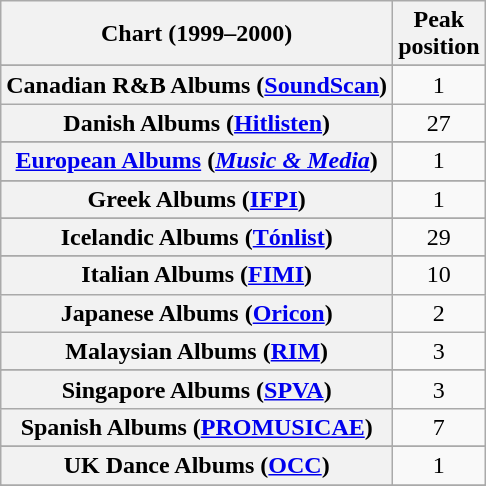<table class="wikitable sortable plainrowheaders" style="text-align:center">
<tr>
<th scope="col">Chart (1999–2000)</th>
<th scope="col">Peak<br>position</th>
</tr>
<tr>
</tr>
<tr>
</tr>
<tr>
</tr>
<tr>
</tr>
<tr>
</tr>
<tr>
<th scope="row">Canadian R&B Albums (<a href='#'>SoundScan</a>)</th>
<td>1</td>
</tr>
<tr>
<th scope="row">Danish Albums (<a href='#'>Hitlisten</a>)</th>
<td style="text-align:center;">27</td>
</tr>
<tr>
</tr>
<tr>
<th scope="row"><a href='#'>European Albums</a> (<em><a href='#'>Music & Media</a></em>)</th>
<td>1</td>
</tr>
<tr>
</tr>
<tr>
</tr>
<tr>
</tr>
<tr>
<th scope="row">Greek Albums (<a href='#'>IFPI</a>)</th>
<td>1</td>
</tr>
<tr>
</tr>
<tr>
<th scope="row">Icelandic Albums (<a href='#'>Tónlist</a>)</th>
<td>29</td>
</tr>
<tr>
</tr>
<tr>
<th scope="row">Italian Albums (<a href='#'>FIMI</a>)</th>
<td>10</td>
</tr>
<tr>
<th scope="row">Japanese Albums (<a href='#'>Oricon</a>)</th>
<td>2</td>
</tr>
<tr>
<th scope="row">Malaysian Albums (<a href='#'>RIM</a>)</th>
<td>3</td>
</tr>
<tr>
</tr>
<tr>
</tr>
<tr>
</tr>
<tr>
<th scope="row">Singapore Albums (<a href='#'>SPVA</a>)</th>
<td>3</td>
</tr>
<tr>
<th scope="row">Spanish Albums (<a href='#'>PROMUSICAE</a>)</th>
<td>7</td>
</tr>
<tr>
</tr>
<tr>
</tr>
<tr>
</tr>
<tr>
<th scope="row">UK Dance Albums (<a href='#'>OCC</a>)</th>
<td>1</td>
</tr>
<tr>
</tr>
<tr>
</tr>
<tr>
</tr>
</table>
